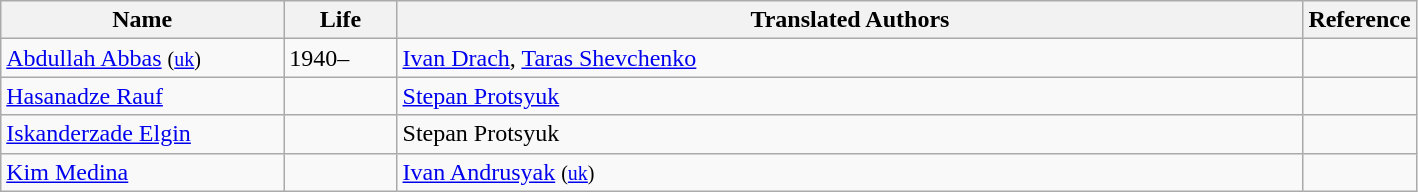<table class="wikitable sortable">
<tr>
<th width="20%">Name</th>
<th width="8%">Life</th>
<th width="*">Translated Authors</th>
<th width="8%   ">Reference</th>
</tr>
<tr>
<td><a href='#'>Abdullah Abbas</a> <small>(<a href='#'>uk</a>)</small></td>
<td>1940–</td>
<td><a href='#'>Ivan Drach</a>, <a href='#'>Taras Shevchenko</a></td>
<td></td>
</tr>
<tr>
<td><a href='#'>Hasanadze Rauf</a></td>
<td></td>
<td><a href='#'>Stepan Protsyuk</a></td>
<td></td>
</tr>
<tr>
<td><a href='#'>Iskanderzade Elgin</a></td>
<td></td>
<td>Stepan Protsyuk</td>
<td></td>
</tr>
<tr>
<td><a href='#'>Kim Medina</a></td>
<td></td>
<td><a href='#'>Ivan Andrusyak</a> <small>(<a href='#'>uk</a>)</small></td>
<td></td>
</tr>
</table>
